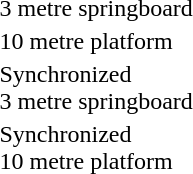<table>
<tr>
<td>3 metre springboard <br></td>
<td><strong></strong></td>
<td></td>
<td></td>
</tr>
<tr>
<td>10 metre platform <br></td>
<td><strong></strong></td>
<td></td>
<td></td>
</tr>
<tr>
<td>Synchronized<br>3 metre springboard <br></td>
<td><strong><br></strong></td>
<td><br></td>
<td><br></td>
</tr>
<tr>
<td>Synchronized<br>10 metre platform <br></td>
<td><strong><br></strong></td>
<td><br></td>
<td><br></td>
</tr>
</table>
